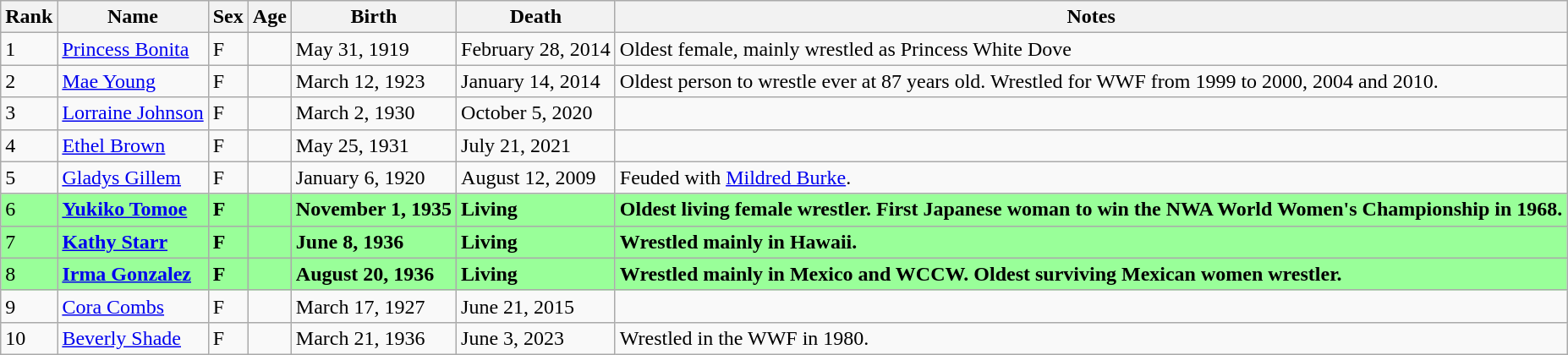<table class="wikitable">
<tr>
<th>Rank</th>
<th>Name</th>
<th>Sex</th>
<th>Age</th>
<th>Birth</th>
<th>Death</th>
<th>Notes</th>
</tr>
<tr>
<td>1</td>
<td><a href='#'>Princess Bonita</a></td>
<td>F</td>
<td></td>
<td>May 31, 1919</td>
<td>February 28, 2014</td>
<td>Oldest female, mainly wrestled as Princess White Dove</td>
</tr>
<tr>
<td>2</td>
<td><a href='#'>Mae Young</a></td>
<td>F</td>
<td></td>
<td>March 12, 1923</td>
<td>January 14, 2014</td>
<td>Oldest person to wrestle ever at 87 years old. Wrestled for WWF from 1999 to 2000, 2004 and 2010.</td>
</tr>
<tr>
<td>3</td>
<td><a href='#'>Lorraine Johnson</a></td>
<td>F</td>
<td></td>
<td>March 2, 1930</td>
<td>October 5, 2020</td>
<td></td>
</tr>
<tr>
<td>4</td>
<td><a href='#'>Ethel Brown</a></td>
<td>F</td>
<td></td>
<td>May 25, 1931</td>
<td>July 21, 2021</td>
<td></td>
</tr>
<tr>
<td>5</td>
<td><a href='#'>Gladys Gillem</a></td>
<td>F</td>
<td></td>
<td>January 6, 1920</td>
<td>August 12, 2009</td>
<td>Feuded with <a href='#'>Mildred Burke</a>.</td>
</tr>
<tr>
<td bgcolor="99FF99">6</td>
<td bgcolor="99FF99"><strong><a href='#'>Yukiko Tomoe</a></strong></td>
<td bgcolor="99FF99"><strong>F</strong></td>
<td bgcolor="99FF99"><strong></strong></td>
<td bgcolor="99FF99"><strong>November 1, 1935</strong></td>
<td bgcolor="99FF99"><strong>Living</strong></td>
<td bgcolor="99FF99"><strong>Oldest living female wrestler. First Japanese woman to win the NWA World Women's Championship in 1968.</strong></td>
</tr>
<tr>
<td bgcolor="99FF99">7</td>
<td bgcolor="99FF99"><strong><a href='#'>Kathy Starr</a></strong></td>
<td bgcolor="99FF99"><strong>F</strong></td>
<td bgcolor="99FF99"><strong></strong></td>
<td bgcolor="99FF99"><strong>June 8, 1936</strong></td>
<td bgcolor="99FF99"><strong>Living</strong></td>
<td bgcolor="99FF99"><strong>Wrestled mainly in Hawaii.</strong></td>
</tr>
<tr>
<td bgcolor="99FF99">8</td>
<td bgcolor="99FF99"><strong><a href='#'>Irma Gonzalez</a></strong></td>
<td bgcolor="99FF99"><strong>F</strong></td>
<td bgcolor="99FF99"><strong></strong></td>
<td bgcolor="99FF99"><strong>August 20, 1936</strong></td>
<td bgcolor="99FF99"><strong>Living</strong></td>
<td bgcolor="99FF99"><strong>Wrestled mainly in Mexico and WCCW. Oldest surviving Mexican women wrestler.</strong></td>
</tr>
<tr>
<td>9</td>
<td><a href='#'>Cora Combs</a></td>
<td>F</td>
<td></td>
<td>March 17, 1927</td>
<td>June 21, 2015</td>
<td></td>
</tr>
<tr>
<td>10</td>
<td><a href='#'>Beverly Shade</a></td>
<td>F</td>
<td></td>
<td>March 21, 1936</td>
<td>June 3, 2023</td>
<td>Wrestled in the WWF in 1980.</td>
</tr>
</table>
